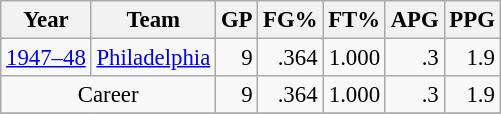<table class="wikitable sortable" style="font-size:95%; text-align:right;">
<tr>
<th>Year</th>
<th>Team</th>
<th>GP</th>
<th>FG%</th>
<th>FT%</th>
<th>APG</th>
<th>PPG</th>
</tr>
<tr>
<td style="text-align:left;"><a href='#'>1947–48</a></td>
<td style="text-align:left;"><a href='#'>Philadelphia</a></td>
<td>9</td>
<td>.364</td>
<td>1.000</td>
<td>.3</td>
<td>1.9</td>
</tr>
<tr>
<td style="text-align:center;" colspan="2">Career</td>
<td>9</td>
<td>.364</td>
<td>1.000</td>
<td>.3</td>
<td>1.9</td>
</tr>
<tr>
</tr>
</table>
